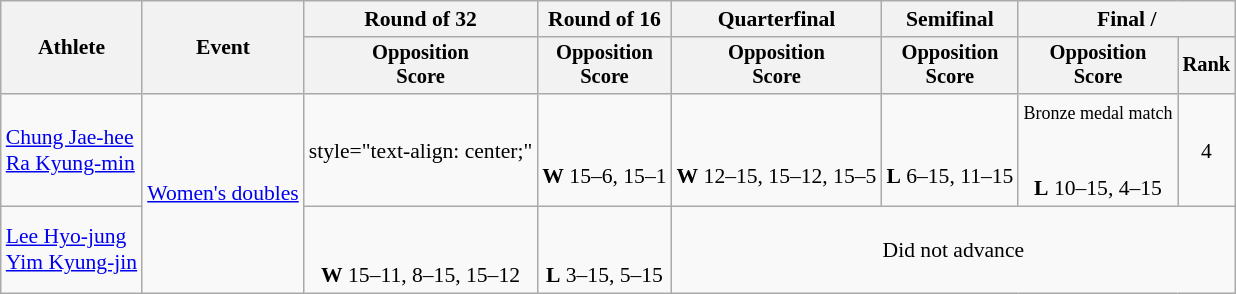<table class=wikitable style="font-size:90%">
<tr>
<th rowspan="2">Athlete</th>
<th rowspan="2">Event</th>
<th>Round of 32</th>
<th>Round of 16</th>
<th>Quarterfinal</th>
<th>Semifinal</th>
<th colspan=2>Final / </th>
</tr>
<tr style="font-size:95%">
<th>Opposition<br>Score</th>
<th>Opposition<br>Score</th>
<th>Opposition<br>Score</th>
<th>Opposition<br>Score</th>
<th>Opposition<br>Score</th>
<th>Rank</th>
</tr>
<tr>
<td style="text-align: left;"><a href='#'>Chung Jae-hee</a><br> <a href='#'>Ra Kyung-min</a></td>
<td rowspan=2 style="text-align: left;"><a href='#'>Women's doubles</a></td>
<td>style="text-align: center;" </td>
<td style="text-align: center;"><br><br><strong>W</strong> 15–6, 15–1</td>
<td style="text-align: center;"><br><br><strong>W</strong> 12–15, 15–12, 15–5</td>
<td style="text-align: center;"><br><br><strong>L</strong> 6–15, 11–15</td>
<td style="text-align: center;"><small>Bronze medal match</small><br><br><br><strong>L</strong> 10–15, 4–15</td>
<td style="text-align: center;">4</td>
</tr>
<tr>
<td style="text-align: left;"><a href='#'>Lee Hyo-jung</a><br> <a href='#'>Yim Kyung-jin</a></td>
<td style="text-align: center;"><br><br><strong>W</strong> 15–11, 8–15, 15–12</td>
<td style="text-align: center;"><br><br><strong>L</strong> 3–15, 5–15</td>
<td colspan=4 style="text-align: center;">Did not advance</td>
</tr>
</table>
